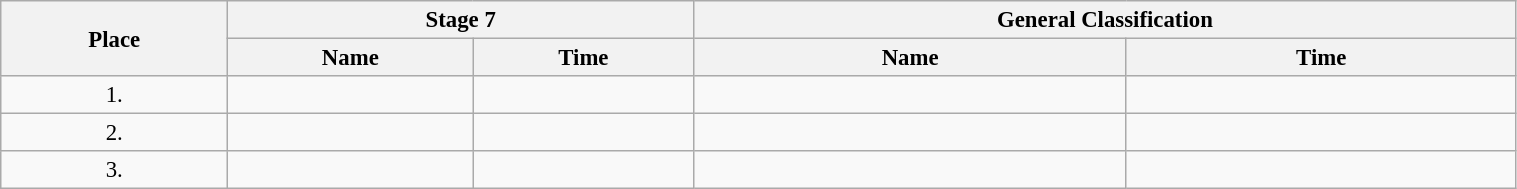<table class=wikitable style="font-size:95%" width="80%">
<tr>
<th rowspan="2">Place</th>
<th colspan="2">Stage 7</th>
<th colspan="2">General Classification</th>
</tr>
<tr>
<th>Name</th>
<th>Time</th>
<th>Name</th>
<th>Time</th>
</tr>
<tr>
<td align="center">1.</td>
<td></td>
<td></td>
<td></td>
<td></td>
</tr>
<tr>
<td align="center">2.</td>
<td></td>
<td></td>
<td></td>
<td></td>
</tr>
<tr>
<td align="center">3.</td>
<td></td>
<td></td>
<td></td>
<td></td>
</tr>
</table>
